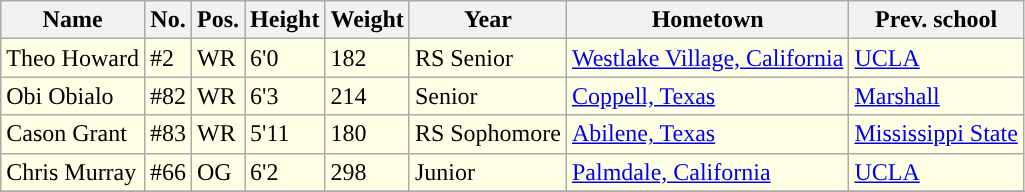<table class="wikitable sortable">
<tr>
<th>Name</th>
<th>No.</th>
<th>Pos.</th>
<th>Height</th>
<th>Weight</th>
<th>Year</th>
<th>Hometown</th>
<th class="unsortable">Prev. school</th>
</tr>
<tr style="background:#FFFFE6;">
<td>Theo Howard</td>
<td>#2</td>
<td>WR</td>
<td>6'0</td>
<td>182</td>
<td>RS Senior</td>
<td><a href='#'>Westlake Village, California</a></td>
<td><a href='#'>UCLA</a></td>
</tr>
<tr style="background:#FFFFE6;">
<td>Obi Obialo</td>
<td>#82</td>
<td>WR</td>
<td>6'3</td>
<td>214</td>
<td>Senior</td>
<td><a href='#'>Coppell, Texas</a></td>
<td><a href='#'>Marshall</a></td>
</tr>
<tr style="background:#FFFFE6;">
<td>Cason Grant</td>
<td>#83</td>
<td>WR</td>
<td>5'11</td>
<td>180</td>
<td>RS Sophomore</td>
<td><a href='#'>Abilene, Texas</a></td>
<td><a href='#'>Mississippi State</a></td>
</tr>
<tr style="background:#FFFFE6;">
<td>Chris Murray</td>
<td>#66</td>
<td>OG</td>
<td>6'2</td>
<td>298</td>
<td>Junior</td>
<td><a href='#'>Palmdale, California</a></td>
<td><a href='#'>UCLA</a></td>
</tr>
<tr>
</tr>
</table>
